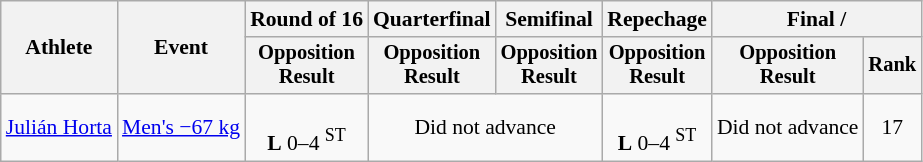<table class=wikitable style=font-size:90%;>
<tr>
<th rowspan=2>Athlete</th>
<th rowspan=2>Event</th>
<th>Round of 16</th>
<th>Quarterfinal</th>
<th>Semifinal</th>
<th>Repechage</th>
<th colspan=2>Final / </th>
</tr>
<tr style="font-size:95%">
<th>Opposition<br>Result</th>
<th>Opposition<br>Result</th>
<th>Opposition<br>Result</th>
<th>Opposition<br>Result</th>
<th>Opposition<br>Result</th>
<th>Rank</th>
</tr>
<tr align=center>
<td align=left><a href='#'>Julián Horta</a></td>
<td align=left><a href='#'>Men's −67 kg</a></td>
<td><br> <strong>L</strong> 0–4 <sup>ST</sup></td>
<td colspan=2>Did not advance</td>
<td><br> <strong>L</strong> 0–4 <sup>ST</sup></td>
<td>Did not advance</td>
<td>17</td>
</tr>
</table>
